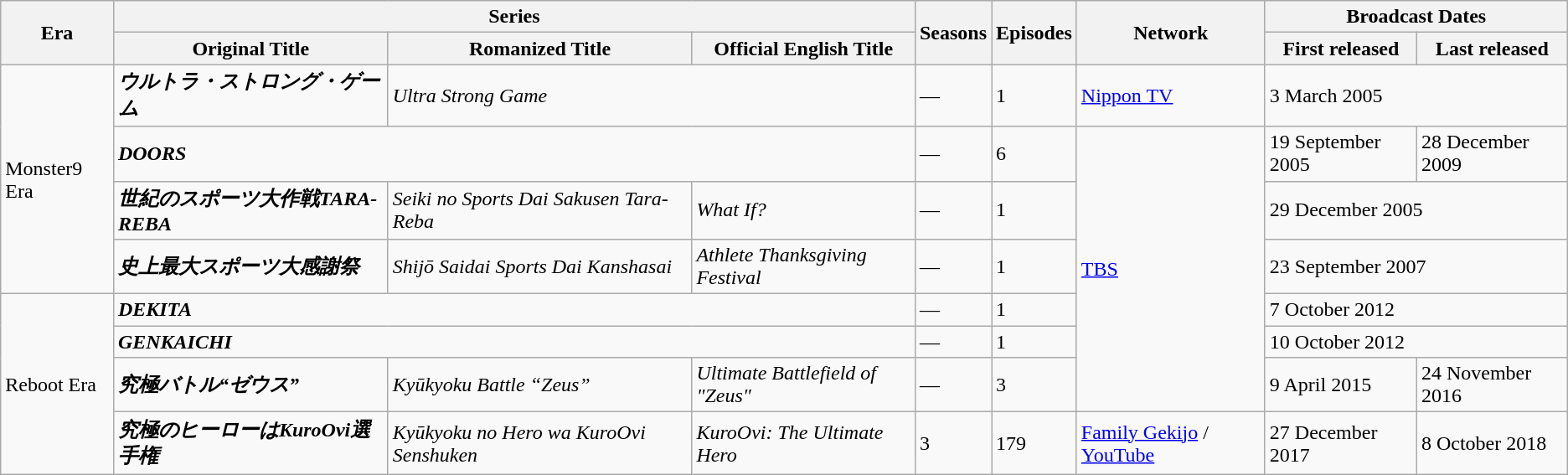<table class="wikitable defaultcenter">
<tr>
<th rowspan="2">Era</th>
<th colspan="3">Series</th>
<th rowspan="2">Seasons</th>
<th rowspan="2">Episodes</th>
<th rowspan="2">Network</th>
<th colspan="2">Broadcast Dates</th>
</tr>
<tr>
<th>Original Title</th>
<th>Romanized Title</th>
<th>Official English Title</th>
<th>First released</th>
<th>Last released</th>
</tr>
<tr>
<td rowspan="4">Monster9 Era</td>
<td align="left" valign="middle"><strong><em>ウルトラ・ストロング・ゲーム</em></strong></td>
<td colspan="2"><em>Ultra Strong Game</em></td>
<td>—</td>
<td>1</td>
<td><a href='#'>Nippon TV</a></td>
<td colspan="2">3 March 2005</td>
</tr>
<tr>
<td colspan="3"><strong><em>DOORS</em></strong></td>
<td>—</td>
<td>6</td>
<td rowspan="6"><a href='#'>TBS</a></td>
<td>19 September 2005</td>
<td>28 December 2009</td>
</tr>
<tr>
<td><strong><em>世紀のスポーツ大作戦TARA-REBA</em></strong></td>
<td><em>Seiki no Sports Dai Sakusen Tara-Reba</em></td>
<td><em>What If?</em></td>
<td>—</td>
<td>1</td>
<td colspan="2">29 December 2005</td>
</tr>
<tr>
<td><strong><em>史上最大スポーツ大感謝祭</em></strong></td>
<td><em>Shijō Saidai Sports Dai Kanshasai</em></td>
<td><em>Athlete Thanksgiving Festival</em></td>
<td>—</td>
<td>1</td>
<td colspan="2">23 September 2007</td>
</tr>
<tr>
<td rowspan="4">Reboot Era</td>
<td colspan="3"><strong><em>DEKITA</em></strong></td>
<td>—</td>
<td>1</td>
<td colspan="2">7 October 2012</td>
</tr>
<tr>
<td colspan="3"><strong><em>GENKAICHI</em></strong></td>
<td>—</td>
<td>1</td>
<td colspan="2">10 October 2012</td>
</tr>
<tr>
<td><strong><em>究極バトル“ゼウス”</em></strong></td>
<td><em>Kyūkyoku Battle “Zeus”</em></td>
<td><em>Ultimate Battlefield of "Zeus"</em></td>
<td>—</td>
<td>3</td>
<td>9 April 2015</td>
<td>24 November 2016</td>
</tr>
<tr>
<td><strong><em>究極のヒーローはKuroOvi選手権</em></strong></td>
<td><em>Kyūkyoku no Hero wa KuroOvi Senshuken</em></td>
<td><em>KuroOvi: The Ultimate Hero</em></td>
<td>3</td>
<td>179</td>
<td><a href='#'>Family Gekijo</a> / <a href='#'>YouTube</a></td>
<td>27 December 2017</td>
<td>8 October 2018</td>
</tr>
</table>
